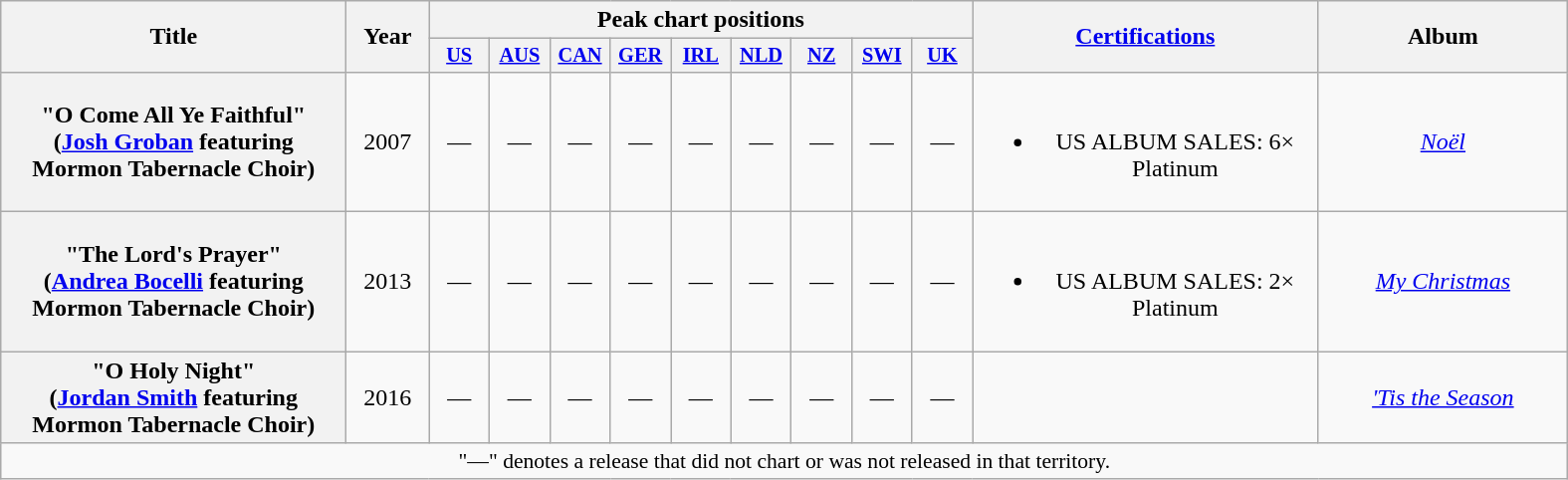<table class="wikitable plainrowheaders" style="text-align: center;">
<tr>
<th scope="col" rowspan="2" style="width:14em;">Title</th>
<th scope="col" rowspan="2" style="width:3em;">Year</th>
<th scope="col" colspan="9">Peak chart positions</th>
<th scope="col" rowspan="2" style="width:14em;"><a href='#'>Certifications</a></th>
<th scope="col" rowspan="2" style="width:10em;">Album</th>
</tr>
<tr>
<th scope="col" style="width:2.5em; font-size:85%;"><a href='#'>US</a><br></th>
<th scope="col" style="width:2.5em; font-size:85%;"><a href='#'>AUS</a><br></th>
<th scope="col" style="width:2.5em; font-size:85%;"><a href='#'>CAN</a><br></th>
<th scope="col" style="width:2.5em; font-size:85%;"><a href='#'>GER</a><br></th>
<th scope="col" style="width:2.5em; font-size:85%;"><a href='#'>IRL</a><br></th>
<th scope="col" style="width:2.5em; font-size:85%;"><a href='#'>NLD</a><br></th>
<th scope="col" style="width:2.5em; font-size:85%;"><a href='#'>NZ</a><br></th>
<th scope="col" style="width:2.5em; font-size:85%;"><a href='#'>SWI</a><br></th>
<th scope="col" style="width:2.5em; font-size:85%;"><a href='#'>UK</a><br></th>
</tr>
<tr>
<th scope="row">"O Come All Ye Faithful"<br><span>(<a href='#'>Josh Groban</a> featuring Mormon Tabernacle Choir)</span></th>
<td rowspan="1">2007</td>
<td>—</td>
<td>—</td>
<td>—</td>
<td>—</td>
<td>—</td>
<td>—</td>
<td>—</td>
<td>—</td>
<td>—</td>
<td><br><ul><li>US ALBUM SALES: 6× Platinum</li></ul></td>
<td rowspan="1"><em><a href='#'>Noël</a></em></td>
</tr>
<tr>
<th scope="row">"The Lord's Prayer"<br><span>(<a href='#'>Andrea Bocelli</a> featuring Mormon Tabernacle Choir)</span></th>
<td rowspan="1">2013</td>
<td>—</td>
<td>—</td>
<td>—</td>
<td>—</td>
<td>—</td>
<td>—</td>
<td>—</td>
<td>—</td>
<td>—</td>
<td><br><ul><li>US ALBUM SALES: 2× Platinum</li></ul></td>
<td rowspan="1"><em><a href='#'>My Christmas</a></em></td>
</tr>
<tr>
<th scope="row">"O Holy Night"<br><span>(<a href='#'>Jordan Smith</a> featuring Mormon Tabernacle Choir)</span></th>
<td rowspan="1">2016</td>
<td>—</td>
<td>—</td>
<td>—</td>
<td>—</td>
<td>—</td>
<td>—</td>
<td>—</td>
<td>—</td>
<td>—</td>
<td></td>
<td rowspan="1"><em><a href='#'>'Tis the Season</a></em></td>
</tr>
<tr>
<td colspan="14" style="text-align:center; font-size:90%;">"—" denotes a release that did not chart or was not released in that territory.</td>
</tr>
</table>
